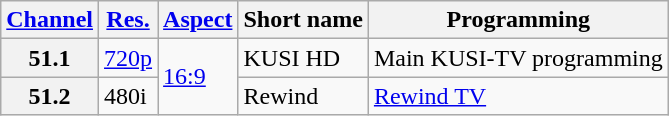<table class="wikitable">
<tr>
<th scope = "col"><a href='#'>Channel</a></th>
<th scope = "col"><a href='#'>Res.</a></th>
<th scope = "col"><a href='#'>Aspect</a></th>
<th scope = "col">Short name</th>
<th scope = "col">Programming</th>
</tr>
<tr>
<th scope = "row">51.1</th>
<td><a href='#'>720p</a></td>
<td rowspan="2"><a href='#'>16:9</a></td>
<td>KUSI HD</td>
<td>Main KUSI-TV programming</td>
</tr>
<tr>
<th scope = "row">51.2</th>
<td>480i</td>
<td>Rewind</td>
<td><a href='#'>Rewind TV</a></td>
</tr>
</table>
